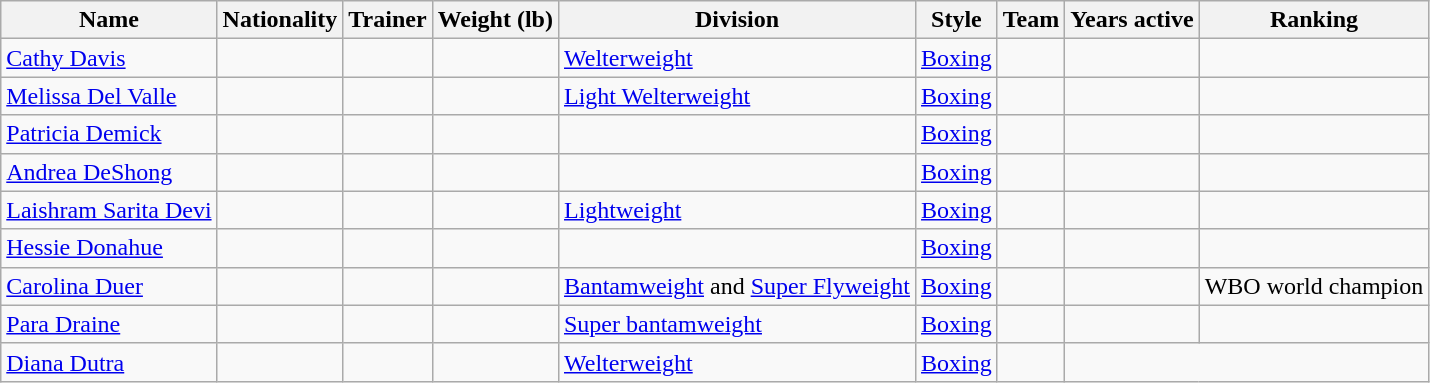<table class="wikitable sortable">
<tr>
<th><strong>Name</strong></th>
<th><strong>Nationality</strong></th>
<th><strong>Trainer</strong></th>
<th><strong>Weight (lb)</strong></th>
<th><strong>Division</strong></th>
<th><strong>Style</strong></th>
<th><strong>Team</strong></th>
<th><strong>Years active</strong></th>
<th><strong>Ranking</strong></th>
</tr>
<tr>
<td><a href='#'>Cathy Davis</a></td>
<td></td>
<td></td>
<td></td>
<td><a href='#'>Welterweight</a></td>
<td><a href='#'>Boxing</a></td>
<td></td>
<td></td>
<td></td>
</tr>
<tr>
<td><a href='#'>Melissa Del Valle</a></td>
<td></td>
<td></td>
<td></td>
<td><a href='#'>Light Welterweight</a></td>
<td><a href='#'>Boxing</a></td>
<td></td>
<td></td>
<td></td>
</tr>
<tr>
<td><a href='#'>Patricia Demick</a></td>
<td> </td>
<td></td>
<td></td>
<td></td>
<td><a href='#'>Boxing</a></td>
<td></td>
<td></td>
<td></td>
</tr>
<tr>
<td><a href='#'>Andrea DeShong</a></td>
<td></td>
<td></td>
<td></td>
<td></td>
<td><a href='#'>Boxing</a></td>
<td></td>
<td></td>
<td></td>
</tr>
<tr>
<td><a href='#'>Laishram Sarita Devi</a></td>
<td></td>
<td></td>
<td></td>
<td><a href='#'>Lightweight</a></td>
<td><a href='#'>Boxing</a></td>
<td></td>
<td></td>
<td></td>
</tr>
<tr>
<td><a href='#'>Hessie Donahue</a></td>
<td></td>
<td></td>
<td></td>
<td></td>
<td><a href='#'>Boxing</a></td>
<td></td>
<td></td>
<td></td>
</tr>
<tr>
<td><a href='#'>Carolina Duer</a></td>
<td></td>
<td></td>
<td></td>
<td><a href='#'>Bantamweight</a> and <a href='#'>Super Flyweight</a></td>
<td><a href='#'>Boxing</a></td>
<td></td>
<td></td>
<td>WBO world champion</td>
</tr>
<tr>
<td><a href='#'>Para Draine</a></td>
<td></td>
<td></td>
<td></td>
<td><a href='#'>Super bantamweight</a></td>
<td><a href='#'>Boxing</a></td>
<td></td>
<td></td>
<td></td>
</tr>
<tr>
<td><a href='#'>Diana Dutra</a></td>
<td></td>
<td></td>
<td></td>
<td><a href='#'>Welterweight</a></td>
<td><a href='#'>Boxing</a></td>
<td></td>
</tr>
</table>
